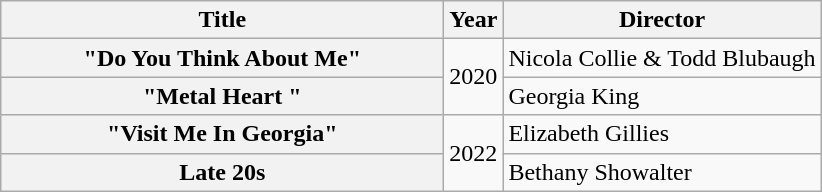<table class="wikitable plainrowheaders" border="1">
<tr>
<th scope="col" style="width:18em;">Title</th>
<th scope="col">Year</th>
<th scope="col">Director</th>
</tr>
<tr>
<th scope="row">"Do You Think About Me"</th>
<td rowspan="2">2020</td>
<td>Nicola Collie & Todd Blubaugh</td>
</tr>
<tr>
<th scope="row">"Metal Heart "</th>
<td>Georgia King</td>
</tr>
<tr>
<th scope="row">"Visit Me In Georgia"</th>
<td rowspan="2">2022</td>
<td>Elizabeth Gillies</td>
</tr>
<tr>
<th scope="row">Late 20s</th>
<td>Bethany Showalter</td>
</tr>
</table>
